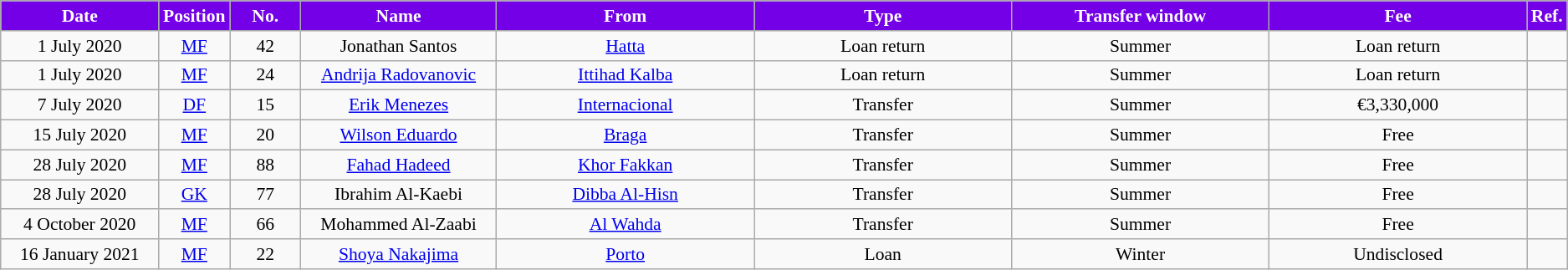<table class="wikitable" style="text-align:center; font-size:90%; ">
<tr>
<th style="background:#7300E6; color:#FFFFFF; width:120px;">Date</th>
<th style="background:#7300E6; color:#FFFFFF; width:50px;">Position</th>
<th style="background:#7300E6; color:#FFFFFF; width:50px;">No.</th>
<th style="background:#7300E6; color:#FFFFFF; width:150px;">Name</th>
<th style="background:#7300E6; color:#FFFFFF; width:200px;">From</th>
<th style="background:#7300E6; color:#FFFFFF; width:200px;">Type</th>
<th style="background:#7300E6; color:#FFFFFF; width:200px;">Transfer window</th>
<th style="background:#7300E6; color:#FFFFFF; width:200px;">Fee</th>
<th style="background:#7300E6; color:#FFFFFF; width:25px;">Ref.</th>
</tr>
<tr>
<td>1 July 2020</td>
<td><a href='#'>MF</a></td>
<td>42</td>
<td> Jonathan Santos</td>
<td> <a href='#'>Hatta</a></td>
<td>Loan return</td>
<td>Summer</td>
<td>Loan return</td>
<td></td>
</tr>
<tr>
<td>1 July 2020</td>
<td><a href='#'>MF</a></td>
<td>24</td>
<td> <a href='#'>Andrija Radovanovic</a></td>
<td> <a href='#'>Ittihad Kalba</a></td>
<td>Loan return</td>
<td>Summer</td>
<td>Loan return</td>
<td></td>
</tr>
<tr>
<td>7 July 2020</td>
<td><a href='#'>DF</a></td>
<td>15</td>
<td> <a href='#'>Erik Menezes</a></td>
<td> <a href='#'>Internacional</a></td>
<td>Transfer</td>
<td>Summer</td>
<td>€3,330,000</td>
<td></td>
</tr>
<tr>
<td>15 July 2020</td>
<td><a href='#'>MF</a></td>
<td>20</td>
<td> <a href='#'>Wilson Eduardo</a></td>
<td> <a href='#'>Braga</a></td>
<td>Transfer</td>
<td>Summer</td>
<td>Free</td>
<td></td>
</tr>
<tr>
<td>28 July 2020</td>
<td><a href='#'>MF</a></td>
<td>88</td>
<td> <a href='#'>Fahad Hadeed</a></td>
<td> <a href='#'>Khor Fakkan</a></td>
<td>Transfer</td>
<td>Summer</td>
<td>Free</td>
<td></td>
</tr>
<tr>
<td>28 July 2020</td>
<td><a href='#'>GK</a></td>
<td>77</td>
<td> Ibrahim Al-Kaebi</td>
<td> <a href='#'>Dibba Al-Hisn</a></td>
<td>Transfer</td>
<td>Summer</td>
<td>Free</td>
<td></td>
</tr>
<tr>
<td>4 October 2020</td>
<td><a href='#'>MF</a></td>
<td>66</td>
<td> Mohammed Al-Zaabi</td>
<td> <a href='#'>Al Wahda</a></td>
<td>Transfer</td>
<td>Summer</td>
<td>Free</td>
<td></td>
</tr>
<tr>
<td>16 January 2021</td>
<td><a href='#'>MF</a></td>
<td>22</td>
<td> <a href='#'>Shoya Nakajima</a></td>
<td> <a href='#'>Porto</a></td>
<td>Loan</td>
<td>Winter</td>
<td>Undisclosed</td>
<td></td>
</tr>
</table>
